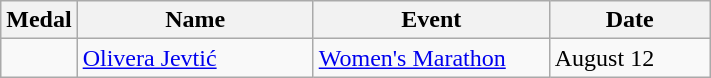<table class="wikitable sortable" style="font-size:100%">
<tr>
<th>Medal</th>
<th width=150>Name</th>
<th width=150>Event</th>
<th width=100>Date</th>
</tr>
<tr>
<td></td>
<td><a href='#'>Olivera Jevtić</a></td>
<td><a href='#'>Women's Marathon</a></td>
<td>August 12</td>
</tr>
</table>
